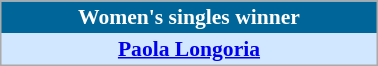<table align=center cellpadding="2" cellspacing="0" style="background: #f9f9f9; border: 1px #aaa solid; border-collapse: collapse; font-size: 90%;" width=20%>
<tr align=center bgcolor=#006699 style="color:white;">
<th width=100%><strong>Women's singles winner</strong></th>
</tr>
<tr align=center bgcolor=#D0E7FF>
<td align=center> <strong><a href='#'>Paola Longoria</a></strong></td>
</tr>
</table>
